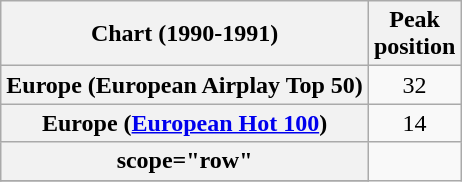<table class="wikitable sortable plainrowheaders">
<tr>
<th>Chart (1990-1991)</th>
<th>Peak<br>position</th>
</tr>
<tr>
<th scope="row">Europe (European Airplay Top 50)</th>
<td align="center">32</td>
</tr>
<tr>
<th scope="row">Europe (<a href='#'>European Hot 100</a>)</th>
<td align="center">14</td>
</tr>
<tr>
<th>scope="row"</th>
</tr>
<tr>
</tr>
</table>
